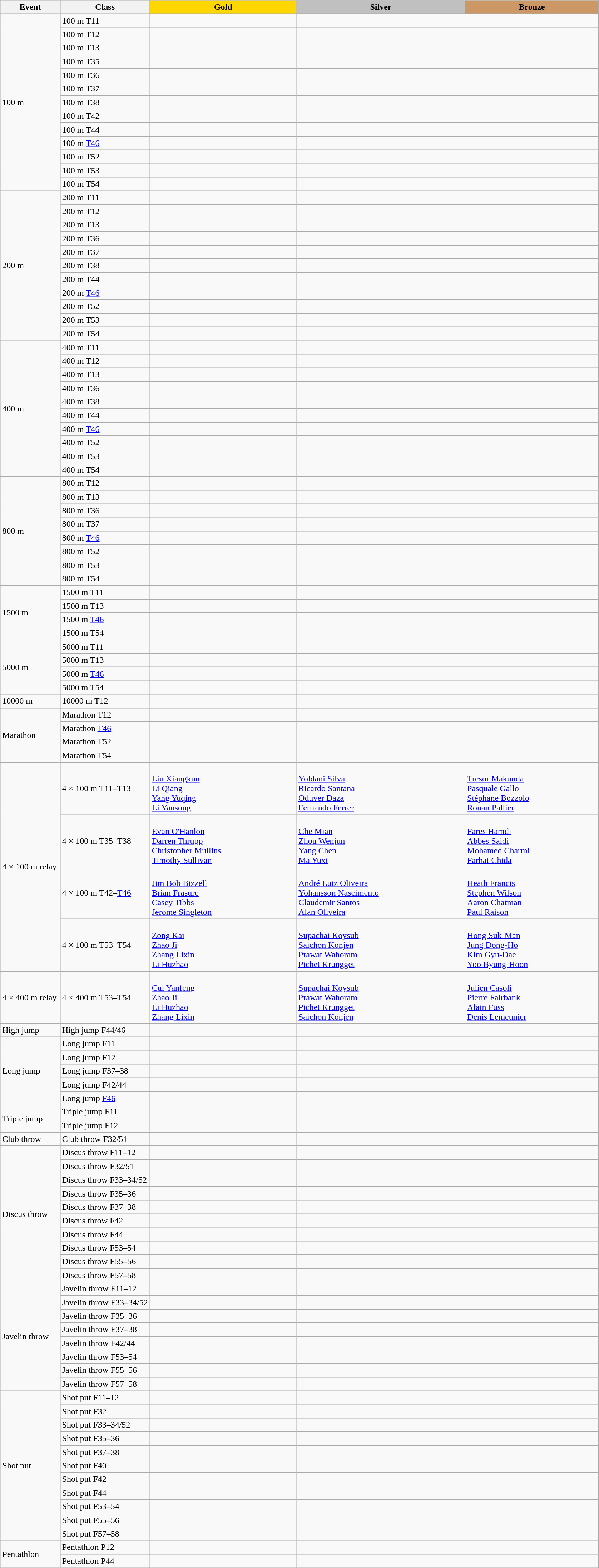<table class=wikitable style="font-size:100%">
<tr>
<th rowspan="1" width="10%">Event</th>
<th rowspan="1" width="15%">Class</th>
<th rowspan="1" style="background:gold;">Gold</th>
<th colspan="1" style="background:silver;">Silver</th>
<th colspan="1" style="background:#CC9966;">Bronze</th>
</tr>
<tr>
<td rowspan="13">100 m</td>
<td>100 m T11<br></td>
<td></td>
<td></td>
<td></td>
</tr>
<tr>
<td>100 m T12<br></td>
<td></td>
<td></td>
<td></td>
</tr>
<tr>
<td>100 m T13<br></td>
<td></td>
<td></td>
<td></td>
</tr>
<tr>
<td>100 m T35<br></td>
<td></td>
<td></td>
<td></td>
</tr>
<tr>
<td>100 m T36<br></td>
<td></td>
<td></td>
<td></td>
</tr>
<tr>
<td>100 m T37<br></td>
<td></td>
<td></td>
<td></td>
</tr>
<tr>
<td>100 m T38<br></td>
<td></td>
<td></td>
<td></td>
</tr>
<tr>
<td>100 m T42<br></td>
<td></td>
<td></td>
<td></td>
</tr>
<tr>
<td>100 m T44<br></td>
<td></td>
<td></td>
<td></td>
</tr>
<tr>
<td>100 m <a href='#'>T46</a><br></td>
<td></td>
<td></td>
<td></td>
</tr>
<tr>
<td>100 m T52<br></td>
<td></td>
<td></td>
<td></td>
</tr>
<tr>
<td>100 m T53<br></td>
<td></td>
<td></td>
<td></td>
</tr>
<tr>
<td>100 m T54<br></td>
<td></td>
<td></td>
<td></td>
</tr>
<tr>
<td rowspan="11">200 m</td>
<td>200 m T11<br></td>
<td></td>
<td></td>
<td></td>
</tr>
<tr>
<td>200 m T12<br></td>
<td></td>
<td></td>
<td></td>
</tr>
<tr>
<td>200 m T13<br></td>
<td></td>
<td></td>
<td></td>
</tr>
<tr>
<td>200 m T36<br></td>
<td></td>
<td></td>
<td></td>
</tr>
<tr>
<td>200 m T37<br></td>
<td></td>
<td></td>
<td></td>
</tr>
<tr>
<td>200 m T38<br></td>
<td></td>
<td></td>
<td></td>
</tr>
<tr>
<td>200 m T44<br></td>
<td></td>
<td></td>
<td></td>
</tr>
<tr>
<td>200 m <a href='#'>T46</a><br></td>
<td></td>
<td></td>
<td></td>
</tr>
<tr>
<td>200 m T52<br></td>
<td></td>
<td></td>
<td></td>
</tr>
<tr>
<td>200 m T53<br></td>
<td></td>
<td></td>
<td></td>
</tr>
<tr>
<td>200 m T54<br></td>
<td></td>
<td></td>
<td></td>
</tr>
<tr>
<td rowspan="10">400 m</td>
<td>400 m T11<br></td>
<td></td>
<td></td>
<td></td>
</tr>
<tr>
<td>400 m T12<br></td>
<td></td>
<td></td>
<td></td>
</tr>
<tr>
<td>400 m T13<br></td>
<td></td>
<td></td>
<td></td>
</tr>
<tr>
<td>400 m T36<br></td>
<td></td>
<td></td>
<td></td>
</tr>
<tr>
<td>400 m T38<br></td>
<td></td>
<td></td>
<td></td>
</tr>
<tr>
<td>400 m T44<br></td>
<td></td>
<td></td>
<td></td>
</tr>
<tr>
<td>400 m <a href='#'>T46</a><br></td>
<td></td>
<td></td>
<td></td>
</tr>
<tr>
<td>400 m T52<br></td>
<td></td>
<td></td>
<td></td>
</tr>
<tr>
<td>400 m T53<br></td>
<td></td>
<td></td>
<td></td>
</tr>
<tr>
<td>400 m T54<br></td>
<td></td>
<td></td>
<td></td>
</tr>
<tr>
<td rowspan="8">800 m</td>
<td>800 m T12<br></td>
<td></td>
<td></td>
<td></td>
</tr>
<tr>
<td>800 m T13<br></td>
<td></td>
<td></td>
<td></td>
</tr>
<tr>
<td>800 m T36<br></td>
<td></td>
<td></td>
<td></td>
</tr>
<tr>
<td>800 m T37<br></td>
<td></td>
<td></td>
<td></td>
</tr>
<tr>
<td>800 m <a href='#'>T46</a><br></td>
<td></td>
<td></td>
<td></td>
</tr>
<tr>
<td>800 m T52<br></td>
<td></td>
<td></td>
<td></td>
</tr>
<tr>
<td>800 m T53<br></td>
<td></td>
<td></td>
<td></td>
</tr>
<tr>
<td>800 m T54<strong></strong><br></td>
<td></td>
<td></td>
<td></td>
</tr>
<tr>
<td rowspan="4">1500 m</td>
<td>1500 m T11<br></td>
<td></td>
<td></td>
<td></td>
</tr>
<tr>
<td>1500 m T13<br></td>
<td></td>
<td></td>
<td></td>
</tr>
<tr>
<td>1500 m <a href='#'>T46</a><br></td>
<td></td>
<td></td>
<td></td>
</tr>
<tr>
<td>1500 m T54<br></td>
<td></td>
<td></td>
<td></td>
</tr>
<tr>
<td rowspan="4">5000 m</td>
<td>5000 m T11<br></td>
<td></td>
<td></td>
<td></td>
</tr>
<tr>
<td>5000 m T13<br></td>
<td></td>
<td></td>
<td></td>
</tr>
<tr>
<td>5000 m <a href='#'>T46</a><br></td>
<td></td>
<td></td>
<td></td>
</tr>
<tr>
<td>5000 m T54<br></td>
<td></td>
<td></td>
<td></td>
</tr>
<tr>
<td rowspan="1">10000 m</td>
<td>10000 m T12<br></td>
<td></td>
<td></td>
<td></td>
</tr>
<tr>
<td rowspan="4">Marathon</td>
<td>Marathon T12<br></td>
<td></td>
<td></td>
<td></td>
</tr>
<tr>
<td>Marathon <a href='#'>T46</a><br></td>
<td></td>
<td></td>
<td></td>
</tr>
<tr>
<td>Marathon T52<br></td>
<td></td>
<td></td>
<td></td>
</tr>
<tr>
<td>Marathon T54<br></td>
<td></td>
<td></td>
<td></td>
</tr>
<tr>
<td rowspan="4">4 × 100 m relay</td>
<td>4 × 100 m T11–T13<br></td>
<td> <br> <a href='#'>Liu Xiangkun</a> <br> <a href='#'>Li Qiang</a> <br> <a href='#'>Yang Yuqing</a> <br> <a href='#'>Li Yansong</a></td>
<td> <br> <a href='#'>Yoldani Silva</a> <br> <a href='#'>Ricardo Santana</a> <br> <a href='#'>Oduver Daza</a> <br> <a href='#'>Fernando Ferrer</a></td>
<td> <br> <a href='#'>Tresor Makunda</a> <br> <a href='#'>Pasquale Gallo</a> <br> <a href='#'>Stéphane Bozzolo</a> <br> <a href='#'>Ronan Pallier</a></td>
</tr>
<tr>
<td>4 × 100 m T35–T38<br></td>
<td> <br> <a href='#'>Evan O'Hanlon</a> <br> <a href='#'>Darren Thrupp</a> <br> <a href='#'>Christopher Mullins</a> <br> <a href='#'>Timothy Sullivan</a></td>
<td> <br> <a href='#'>Che Mian</a> <br> <a href='#'>Zhou Wenjun</a> <br> <a href='#'>Yang Chen</a> <br> <a href='#'>Ma Yuxi</a></td>
<td> <br> <a href='#'>Fares Hamdi</a> <br> <a href='#'>Abbes Saidi</a> <br> <a href='#'>Mohamed Charmi</a> <br> <a href='#'>Farhat Chida</a></td>
</tr>
<tr>
<td>4 × 100 m T42–<a href='#'>T46</a><br></td>
<td> <br> <a href='#'>Jim Bob Bizzell</a> <br> <a href='#'>Brian Frasure</a> <br> <a href='#'>Casey Tibbs</a> <br> <a href='#'>Jerome Singleton</a></td>
<td> <br> <a href='#'>André Luiz Oliveira</a> <br> <a href='#'>Yohansson Nascimento</a> <br> <a href='#'>Claudemir Santos</a> <br> <a href='#'>Alan Oliveira</a></td>
<td> <br> <a href='#'>Heath Francis</a> <br> <a href='#'>Stephen Wilson</a> <br> <a href='#'>Aaron Chatman</a> <br> <a href='#'>Paul Raison</a></td>
</tr>
<tr>
<td>4 × 100 m T53–T54<br></td>
<td> <br> <a href='#'>Zong Kai</a> <br> <a href='#'>Zhao Ji</a> <br> <a href='#'>Zhang Lixin</a> <br> <a href='#'>Li Huzhao</a></td>
<td> <br> <a href='#'>Supachai Koysub</a> <br> <a href='#'>Saichon Konjen</a> <br> <a href='#'>Prawat Wahoram</a> <br> <a href='#'>Pichet Krungget</a></td>
<td> <br> <a href='#'>Hong Suk-Man</a> <br> <a href='#'>Jung Dong-Ho</a> <br> <a href='#'>Kim Gyu-Dae</a> <br> <a href='#'>Yoo Byung-Hoon</a></td>
</tr>
<tr>
<td rowspan="1">4 × 400 m relay</td>
<td>4 × 400 m T53–T54<br></td>
<td> <br> <a href='#'>Cui Yanfeng</a> <br> <a href='#'>Zhao Ji</a> <br> <a href='#'>Li Huzhao</a> <br> <a href='#'>Zhang Lixin</a></td>
<td> <br> <a href='#'>Supachai Koysub</a> <br> <a href='#'>Prawat Wahoram</a> <br> <a href='#'>Pichet Krungget</a><br> <a href='#'>Saichon Konjen</a></td>
<td> <br> <a href='#'>Julien Casoli</a> <br> <a href='#'>Pierre Fairbank</a> <br> <a href='#'>Alain Fuss</a> <br> <a href='#'>Denis Lemeunier</a></td>
</tr>
<tr>
<td rowspan="1">High jump</td>
<td>High jump F44/46<br></td>
<td></td>
<td></td>
<td></td>
</tr>
<tr>
<td rowspan="5">Long jump</td>
<td>Long jump F11<br></td>
<td></td>
<td></td>
<td></td>
</tr>
<tr>
<td>Long jump F12<br></td>
<td></td>
<td></td>
<td></td>
</tr>
<tr>
<td>Long jump F37–38<br></td>
<td></td>
<td></td>
<td></td>
</tr>
<tr>
<td>Long jump F42/44<br></td>
<td></td>
<td></td>
<td></td>
</tr>
<tr>
<td>Long jump <a href='#'>F46</a><br></td>
<td></td>
<td></td>
<td></td>
</tr>
<tr>
<td rowspan="2">Triple jump</td>
<td>Triple jump F11<br></td>
<td></td>
<td></td>
<td></td>
</tr>
<tr>
<td>Triple jump F12<br></td>
<td></td>
<td></td>
<td></td>
</tr>
<tr>
<td rowspan="1">Club throw</td>
<td>Club throw F32/51<br></td>
<td></td>
<td></td>
<td></td>
</tr>
<tr>
<td rowspan="10">Discus throw</td>
<td>Discus throw F11–12<br></td>
<td></td>
<td></td>
<td></td>
</tr>
<tr>
<td>Discus throw F32/51<br></td>
<td></td>
<td></td>
<td></td>
</tr>
<tr>
<td>Discus throw F33–34/52<br></td>
<td></td>
<td></td>
<td></td>
</tr>
<tr>
<td>Discus throw F35–36<br></td>
<td></td>
<td></td>
<td></td>
</tr>
<tr>
<td>Discus throw F37–38<br></td>
<td></td>
<td></td>
<td></td>
</tr>
<tr>
<td>Discus throw F42<br></td>
<td></td>
<td></td>
<td></td>
</tr>
<tr>
<td>Discus throw F44<br></td>
<td></td>
<td></td>
<td></td>
</tr>
<tr>
<td>Discus throw F53–54<br></td>
<td></td>
<td></td>
<td></td>
</tr>
<tr>
<td>Discus throw F55–56<br></td>
<td></td>
<td></td>
<td></td>
</tr>
<tr>
<td>Discus throw F57–58<br></td>
<td></td>
<td></td>
<td></td>
</tr>
<tr>
<td rowspan="8">Javelin throw</td>
<td>Javelin throw F11–12<br></td>
<td></td>
<td></td>
<td></td>
</tr>
<tr>
<td>Javelin throw F33–34/52<br></td>
<td></td>
<td></td>
<td></td>
</tr>
<tr>
<td>Javelin throw F35–36<br></td>
<td></td>
<td></td>
<td></td>
</tr>
<tr>
<td>Javelin throw F37–38<br></td>
<td></td>
<td></td>
<td></td>
</tr>
<tr>
<td>Javelin throw F42/44<br></td>
<td></td>
<td></td>
<td></td>
</tr>
<tr>
<td>Javelin throw F53–54<br></td>
<td></td>
<td></td>
<td></td>
</tr>
<tr>
<td>Javelin throw F55–56<br></td>
<td></td>
<td></td>
<td></td>
</tr>
<tr>
<td>Javelin throw F57–58<br></td>
<td></td>
<td></td>
<td></td>
</tr>
<tr>
<td rowspan="11">Shot put</td>
<td>Shot put F11–12<br></td>
<td></td>
<td></td>
<td></td>
</tr>
<tr>
<td>Shot put F32<br></td>
<td></td>
<td></td>
<td></td>
</tr>
<tr>
<td>Shot put F33–34/52<br></td>
<td></td>
<td></td>
<td></td>
</tr>
<tr>
<td>Shot put F35–36<br></td>
<td></td>
<td></td>
<td></td>
</tr>
<tr>
<td>Shot put F37–38<br></td>
<td></td>
<td></td>
<td></td>
</tr>
<tr>
<td>Shot put F40<br></td>
<td></td>
<td></td>
<td></td>
</tr>
<tr>
<td>Shot put F42<br></td>
<td></td>
<td></td>
<td></td>
</tr>
<tr>
<td>Shot put F44<br></td>
<td></td>
<td></td>
<td></td>
</tr>
<tr>
<td>Shot put F53–54<br></td>
<td></td>
<td></td>
<td></td>
</tr>
<tr>
<td>Shot put F55–56<br></td>
<td></td>
<td></td>
<td></td>
</tr>
<tr>
<td>Shot put F57–58<br></td>
<td></td>
<td></td>
<td></td>
</tr>
<tr>
<td rowspan="2">Pentathlon</td>
<td>Pentathlon P12<br></td>
<td></td>
<td></td>
<td></td>
</tr>
<tr>
<td>Pentathlon P44<br></td>
<td></td>
<td></td>
<td></td>
</tr>
</table>
